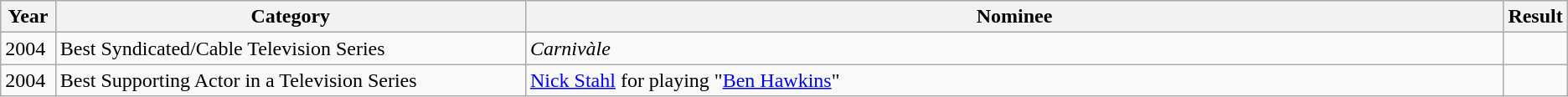<table class="wikitable">
<tr>
<th width="3.5%">Year</th>
<th width="30%">Category</th>
<th>Nominee</th>
<th width="3.5%">Result</th>
</tr>
<tr>
<td>2004</td>
<td>Best Syndicated/Cable Television Series</td>
<td><em>Carnivàle</em></td>
<td></td>
</tr>
<tr>
<td>2004</td>
<td>Best Supporting Actor in a Television Series</td>
<td><a href='#'>Nick Stahl</a> for playing "<a href='#'>Ben Hawkins</a>"</td>
<td></td>
</tr>
</table>
